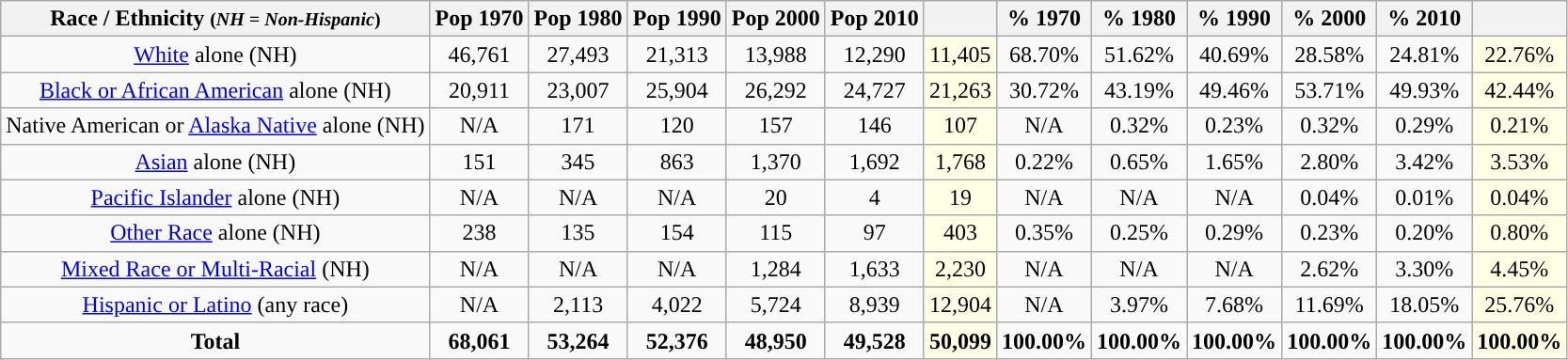<table class="wikitable" style="text-align:center;">
<tr>
<th>Race / Ethnicity <small>(<em>NH = Non-Hispanic</em>)</small></th>
<th>Pop 1970</th>
<th>Pop 1980</th>
<th>Pop 1990</th>
<th>Pop 2000</th>
<th>Pop 2010</th>
<th></th>
<th>% 1970</th>
<th>% 1980</th>
<th>% 1990</th>
<th>% 2000</th>
<th>% 2010</th>
<th></th>
</tr>
<tr>
<td><a href='#'>White</a> alone (NH)</td>
<td>46,761</td>
<td>27,493</td>
<td>21,313</td>
<td>13,988</td>
<td>12,290</td>
<td style='background: #ffffe6;'>11,405</td>
<td>68.70%</td>
<td>51.62%</td>
<td>40.69%</td>
<td>28.58%</td>
<td>24.81%</td>
<td style='background: #ffffe6;'>22.76%</td>
</tr>
<tr>
<td><a href='#'>Black or African American</a> alone (NH)</td>
<td>20,911</td>
<td>23,007</td>
<td>25,904</td>
<td>26,292</td>
<td>24,727</td>
<td style='background: #ffffe6;'>21,263</td>
<td>30.72%</td>
<td>43.19%</td>
<td>49.46%</td>
<td>53.71%</td>
<td>49.93%</td>
<td style='background: #ffffe6;'>42.44%</td>
</tr>
<tr>
<td>Native American or <a href='#'>Alaska Native</a> alone (NH)</td>
<td>N/A</td>
<td>171</td>
<td>120</td>
<td>157</td>
<td>146</td>
<td style='background: #ffffe6;'>107</td>
<td>N/A</td>
<td>0.32%</td>
<td>0.23%</td>
<td>0.32%</td>
<td>0.29%</td>
<td style='background: #ffffe6;'>0.21%</td>
</tr>
<tr>
<td><a href='#'>Asian</a> alone (NH)</td>
<td>151</td>
<td>345</td>
<td>863</td>
<td>1,370</td>
<td>1,692</td>
<td style='background: #ffffe6;'>1,768</td>
<td>0.22%</td>
<td>0.65%</td>
<td>1.65%</td>
<td>2.80%</td>
<td>3.42%</td>
<td style='background: #ffffe6;'>3.53%</td>
</tr>
<tr>
<td><a href='#'>Pacific Islander</a> alone (NH)</td>
<td>N/A</td>
<td>N/A</td>
<td>N/A</td>
<td>20</td>
<td>4</td>
<td style='background: #ffffe6;'>19</td>
<td>N/A</td>
<td>N/A</td>
<td>N/A</td>
<td>0.04%</td>
<td>0.01%</td>
<td style='background: #ffffe6;'>0.04%</td>
</tr>
<tr>
<td><a href='#'>Other Race</a> alone (NH)</td>
<td>238</td>
<td>135</td>
<td>154</td>
<td>115</td>
<td>97</td>
<td style='background: #ffffe6;'>403</td>
<td>0.35%</td>
<td>0.25%</td>
<td>0.29%</td>
<td>0.23%</td>
<td>0.20%</td>
<td style='background: #ffffe6;'>0.80%</td>
</tr>
<tr>
<td><a href='#'>Mixed Race or Multi-Racial</a> (NH)</td>
<td>N/A</td>
<td>N/A</td>
<td>N/A</td>
<td>1,284</td>
<td>1,633</td>
<td style='background: #ffffe6;'>2,230</td>
<td>N/A</td>
<td>N/A</td>
<td>N/A</td>
<td>2.62%</td>
<td>3.30%</td>
<td style='background: #ffffe6;'>4.45%</td>
</tr>
<tr>
<td><a href='#'>Hispanic or Latino</a> (any race)</td>
<td>N/A</td>
<td>2,113</td>
<td>4,022</td>
<td>5,724</td>
<td>8,939</td>
<td style='background: #ffffe6;'>12,904</td>
<td>N/A</td>
<td>3.97%</td>
<td>7.68%</td>
<td>11.69%</td>
<td>18.05%</td>
<td style='background: #ffffe6;'>25.76%</td>
</tr>
<tr>
<td><strong>Total</strong></td>
<td><strong>68,061</strong></td>
<td><strong>53,264</strong></td>
<td><strong>52,376</strong></td>
<td><strong>48,950</strong></td>
<td><strong>49,528</strong></td>
<td style='background: #ffffe6;'><strong>50,099</strong></td>
<td><strong>100.00%</strong></td>
<td><strong>100.00%</strong></td>
<td><strong>100.00%</strong></td>
<td><strong>100.00%</strong></td>
<td><strong>100.00%</strong></td>
<td style='background: #ffffe6;'><strong>100.00%</strong></td>
</tr>
</table>
